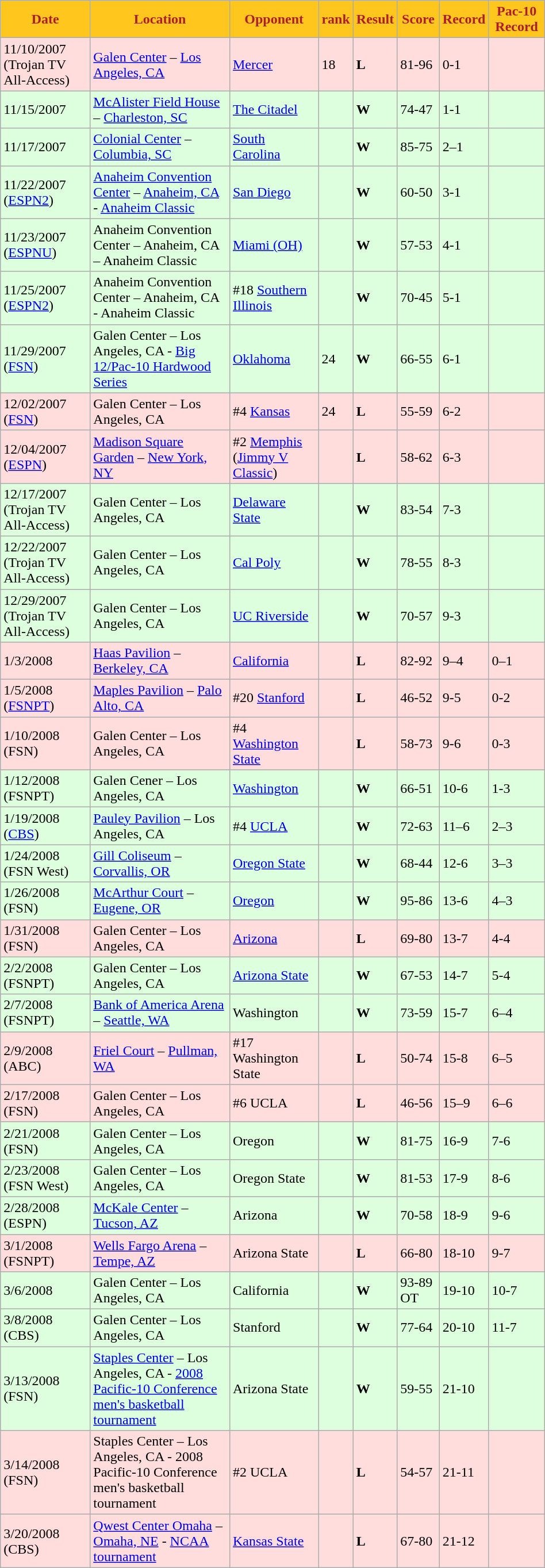<table class="wikitable" width="50%">
<tr align="center"  style=" background:#FFC61E;color:#AF1E2D;">
<td><strong>Date</strong></td>
<td><strong>Location</strong></td>
<td><strong>Opponent</strong></td>
<td><strong>rank</strong></td>
<td><strong>Result</strong></td>
<td><strong>Score</strong></td>
<td><strong>Record</strong></td>
<td><strong>Pac-10 Record</strong></td>
</tr>
<tr style="background:#ffdddd; ">
<td>11/10/2007 (Trojan TV All-Access)</td>
<td><a href='#'>Galen Center</a> – <a href='#'>Los Angeles, CA</a></td>
<td><a href='#'>Mercer</a></td>
<td>18</td>
<td><strong>L</strong></td>
<td>81-96</td>
<td>0-1</td>
<td></td>
</tr>
<tr style="background:#ddffdd; ">
<td>11/15/2007</td>
<td><a href='#'>McAlister Field House</a> – <a href='#'>Charleston, SC</a></td>
<td><a href='#'>The Citadel</a></td>
<td></td>
<td><strong>W</strong></td>
<td>74-47</td>
<td>1-1</td>
<td></td>
</tr>
<tr style="background:#ddffdd; ">
<td>11/17/2007</td>
<td><a href='#'>Colonial Center</a> – <a href='#'>Columbia, SC</a></td>
<td><a href='#'>South Carolina</a></td>
<td></td>
<td><strong>W</strong></td>
<td>85-75</td>
<td>2–1</td>
<td></td>
</tr>
<tr style="background:#ddffdd; ">
<td>11/22/2007 (<a href='#'>ESPN2</a>)</td>
<td><a href='#'>Anaheim Convention Center</a> – <a href='#'>Anaheim, CA</a> - <a href='#'>Anaheim Classic</a></td>
<td><a href='#'>San Diego</a></td>
<td></td>
<td><strong>W</strong></td>
<td>60-50</td>
<td>3-1</td>
<td></td>
</tr>
<tr style="background:#ddffdd; ">
<td>11/23/2007 (<a href='#'>ESPNU</a>)</td>
<td>Anaheim Convention Center – Anaheim, CA – Anaheim Classic</td>
<td><a href='#'>Miami (OH)</a></td>
<td></td>
<td><strong>W</strong></td>
<td>57-53</td>
<td>4-1</td>
<td></td>
</tr>
<tr style="background:#ddffdd; ">
<td>11/25/2007 (<a href='#'>ESPN2</a>)</td>
<td>Anaheim Convention Center – Anaheim, CA - Anaheim Classic</td>
<td>#18 <a href='#'>Southern Illinois</a></td>
<td></td>
<td><strong>W</strong></td>
<td>70-45</td>
<td>5-1</td>
<td></td>
</tr>
<tr style="background:#ddffdd; ">
<td>11/29/2007 (<a href='#'>FSN</a>)</td>
<td>Galen Center – Los Angeles, CA - <a href='#'>Big 12/Pac-10 Hardwood Series</a></td>
<td><a href='#'>Oklahoma</a></td>
<td>24</td>
<td><strong>W</strong></td>
<td>66-55</td>
<td>6-1</td>
<td></td>
</tr>
<tr style="background:#ffdddd; ">
<td>12/02/2007 (<a href='#'>FSN</a>)</td>
<td>Galen Center – Los Angeles, CA</td>
<td>#4 <a href='#'>Kansas</a></td>
<td>24</td>
<td><strong>L</strong></td>
<td>55-59</td>
<td>6-2</td>
<td></td>
</tr>
<tr style="background:#ffdddd; ">
<td>12/04/2007 (<a href='#'>ESPN</a>)</td>
<td><a href='#'>Madison Square Garden</a> – <a href='#'>New York, NY</a></td>
<td>#2 <a href='#'>Memphis</a> (<a href='#'>Jimmy V Classic</a>)</td>
<td></td>
<td><strong>L</strong></td>
<td>58-62</td>
<td>6-3</td>
<td></td>
</tr>
<tr style="background:#ddffdd; ">
<td>12/17/2007 (Trojan TV All-Access)</td>
<td>Galen Center – Los Angeles, CA</td>
<td><a href='#'>Delaware State</a></td>
<td></td>
<td><strong>W</strong></td>
<td>83-54</td>
<td>7-3</td>
<td></td>
</tr>
<tr style="background:#ddffdd; ">
<td>12/22/2007 (Trojan TV All-Access)</td>
<td>Galen Center – Los Angeles, CA</td>
<td><a href='#'>Cal Poly</a></td>
<td></td>
<td><strong>W</strong></td>
<td>78-55</td>
<td>8-3</td>
<td></td>
</tr>
<tr style="background:#ddffdd; ">
<td>12/29/2007 (Trojan TV All-Access)</td>
<td>Galen Center – Los Angeles, CA</td>
<td><a href='#'>UC Riverside</a></td>
<td></td>
<td><strong>W</strong></td>
<td>70-57</td>
<td>9-3</td>
<td></td>
</tr>
<tr style="background:#ffdddd; ">
<td>1/3/2008</td>
<td><a href='#'>Haas Pavilion</a> – <a href='#'>Berkeley, CA</a></td>
<td><a href='#'>California</a></td>
<td></td>
<td><strong>L</strong></td>
<td>82-92</td>
<td>9–4</td>
<td>0–1</td>
</tr>
<tr style="background:#ffdddd; ">
<td>1/5/2008 (<a href='#'>FSNPT</a>)</td>
<td><a href='#'>Maples Pavilion</a> – <a href='#'>Palo Alto, CA</a></td>
<td>#20 <a href='#'>Stanford</a></td>
<td></td>
<td><strong>L</strong></td>
<td>46-52</td>
<td>9-5</td>
<td>0-2</td>
</tr>
<tr style="background:#ffdddd; ">
<td>1/10/2008 (FSN)</td>
<td>Galen Center – Los Angeles, CA</td>
<td>#4 <a href='#'>Washington State</a></td>
<td></td>
<td><strong>L</strong></td>
<td>58-73</td>
<td>9-6</td>
<td>0-3</td>
</tr>
<tr style="background:#ddffdd; ">
<td>1/12/2008 (FSNPT)</td>
<td>Galen Cener – Los Angeles, CA</td>
<td><a href='#'>Washington</a></td>
<td></td>
<td><strong>W</strong></td>
<td>66-51</td>
<td>10-6</td>
<td>1-3</td>
</tr>
<tr style="background:#ddffdd; ">
<td>1/19/2008 (<a href='#'>CBS</a>)</td>
<td><a href='#'>Pauley Pavilion</a> – Los Angeles, CA</td>
<td>#4 <a href='#'>UCLA</a></td>
<td></td>
<td><strong>W</strong></td>
<td>72-63</td>
<td>11–6</td>
<td>2–3</td>
</tr>
<tr style="background:#ddffdd; ">
<td>1/24/2008 (FSN West)</td>
<td><a href='#'>Gill Coliseum</a> – <a href='#'>Corvallis, OR</a></td>
<td><a href='#'>Oregon State</a></td>
<td></td>
<td><strong>W</strong></td>
<td>68-44</td>
<td>12-6</td>
<td>3–3</td>
</tr>
<tr style="background:#ddffdd; ">
<td>1/26/2008 (FSN)</td>
<td><a href='#'>McArthur Court</a> – <a href='#'>Eugene, OR</a></td>
<td><a href='#'>Oregon</a></td>
<td></td>
<td><strong>W</strong></td>
<td>95-86</td>
<td>13-6</td>
<td>4–3</td>
</tr>
<tr style="background:#ffdddd; ">
<td>1/31/2008 (FSN)</td>
<td>Galen Center – Los Angeles, CA</td>
<td><a href='#'>Arizona</a></td>
<td></td>
<td><strong>L</strong></td>
<td>69-80</td>
<td>13-7</td>
<td>4-4</td>
</tr>
<tr style="background:#ddffdd; ">
<td>2/2/2008 (FSNPT)</td>
<td>Galen Center – Los Angeles, CA</td>
<td><a href='#'>Arizona State</a></td>
<td></td>
<td><strong>W</strong></td>
<td>67-53</td>
<td>14-7</td>
<td>5-4</td>
</tr>
<tr style="background:#ddffdd; ">
<td>2/7/2008 (FSNPT)</td>
<td><a href='#'>Bank of America Arena</a> – <a href='#'>Seattle, WA</a></td>
<td>Washington</td>
<td></td>
<td><strong>W</strong></td>
<td>73-59</td>
<td>15-7</td>
<td>6–4</td>
</tr>
<tr style="background:#ffdddd; ">
<td>2/9/2008 (ABC)</td>
<td><a href='#'>Friel Court</a> – <a href='#'>Pullman, WA</a></td>
<td>#17 Washington State</td>
<td></td>
<td><strong>L</strong></td>
<td>50-74</td>
<td>15-8</td>
<td>6–5</td>
</tr>
<tr style="background:#ffdddd; ">
<td>2/17/2008 (FSN)</td>
<td>Galen Center – Los Angeles, CA</td>
<td>#6 UCLA</td>
<td></td>
<td><strong>L</strong></td>
<td>46-56</td>
<td>15–9</td>
<td>6–6</td>
</tr>
<tr style="background:#ddffdd; ">
<td>2/21/2008 (FSN)</td>
<td>Galen Center – Los Angeles, CA</td>
<td>Oregon</td>
<td></td>
<td><strong>W</strong></td>
<td>81-75</td>
<td>16-9</td>
<td>7-6</td>
</tr>
<tr style="background:#ddffdd; ">
<td>2/23/2008 (FSN West)</td>
<td>Galen Center – Los Angeles, CA</td>
<td>Oregon State</td>
<td></td>
<td><strong>W</strong></td>
<td>81-53</td>
<td>17-9</td>
<td>8-6</td>
</tr>
<tr style="background:#ddffdd; ">
<td>2/28/2008 (ESPN)</td>
<td><a href='#'>McKale Center</a> – <a href='#'>Tucson, AZ</a></td>
<td>Arizona</td>
<td></td>
<td><strong>W</strong></td>
<td>70-58</td>
<td>18-9</td>
<td>9-6</td>
</tr>
<tr style="background:#ffdddd; ">
<td>3/1/2008 (FSNPT)</td>
<td><a href='#'>Wells Fargo Arena</a> – <a href='#'>Tempe, AZ</a></td>
<td>Arizona State</td>
<td></td>
<td><strong>L</strong></td>
<td>66-80</td>
<td>18-10</td>
<td>9-7</td>
</tr>
<tr style="background:#ddffdd; ">
<td>3/6/2008</td>
<td>Galen Center – Los Angeles, CA</td>
<td>California</td>
<td></td>
<td><strong>W</strong></td>
<td>93-89 OT</td>
<td>19-10</td>
<td>10-7</td>
</tr>
<tr style="background:#ddffdd; ">
<td>3/8/2008 (CBS)</td>
<td>Galen Center – Los Angeles, CA</td>
<td>Stanford</td>
<td></td>
<td><strong>W</strong></td>
<td>77-64</td>
<td>20-10</td>
<td>11-7</td>
</tr>
<tr style="background:#ddffdd; ">
<td>3/13/2008 (FSN)</td>
<td><a href='#'>Staples Center</a> – Los Angeles, CA - <a href='#'>2008 Pacific-10 Conference men's basketball tournament</a></td>
<td>Arizona State</td>
<td></td>
<td><strong>W</strong></td>
<td>59-55</td>
<td>21-10</td>
<td></td>
</tr>
<tr style="background:#ffdddd; ">
<td>3/14/2008 (FSN)</td>
<td>Staples Center – Los Angeles, CA - 2008 Pacific-10 Conference men's basketball tournament</td>
<td>#2 UCLA</td>
<td></td>
<td><strong>L</strong></td>
<td>54-57</td>
<td>21-11</td>
<td></td>
</tr>
<tr style="background:#ffdddd; ">
<td>3/20/2008 (CBS)</td>
<td><a href='#'>Qwest Center Omaha</a> – <a href='#'>Omaha, NE</a> - <a href='#'>NCAA tournament</a></td>
<td><a href='#'>Kansas State</a></td>
<td></td>
<td><strong>L</strong></td>
<td>67-80</td>
<td>21-12</td>
<td></td>
</tr>
</table>
